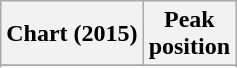<table class="wikitable sortable plainrowheaders" style="text-align:center">
<tr>
<th scope="col">Chart (2015)</th>
<th scope="col">Peak<br> position</th>
</tr>
<tr>
</tr>
<tr>
</tr>
<tr>
</tr>
<tr>
</tr>
<tr>
</tr>
<tr>
</tr>
<tr>
</tr>
<tr>
</tr>
<tr>
</tr>
<tr>
</tr>
</table>
